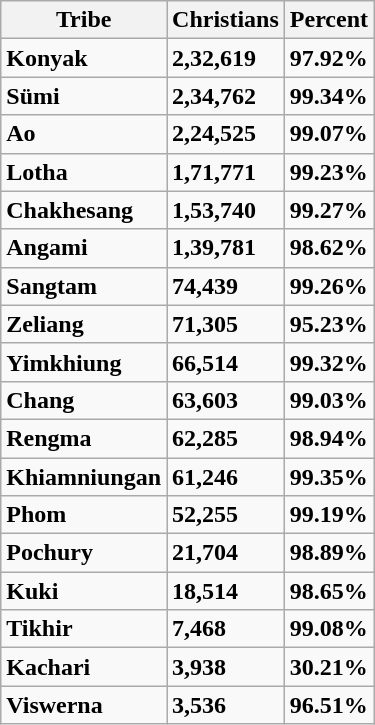<table class="wikitable">
<tr>
<th><strong>Tribe</strong></th>
<th><strong>Christians</strong></th>
<th><strong>Percent</strong></th>
</tr>
<tr>
<td><strong>Konyak</strong></td>
<td><strong>2,32,619</strong></td>
<td><strong>97.92%</strong></td>
</tr>
<tr>
<td><strong>Sümi</strong></td>
<td><strong>2,34,762</strong></td>
<td><strong>99.34%</strong></td>
</tr>
<tr>
<td><strong>Ao</strong></td>
<td><strong>2,24,525</strong></td>
<td><strong>99.07%</strong></td>
</tr>
<tr>
<td><strong>Lotha</strong></td>
<td><strong>1,71,771</strong></td>
<td><strong>99.23%</strong></td>
</tr>
<tr>
<td><strong>Chakhesang</strong></td>
<td><strong>1,53,740</strong></td>
<td><strong>99.27%</strong></td>
</tr>
<tr>
<td><strong>Angami</strong></td>
<td><strong>1,39,781</strong></td>
<td><strong>98.62%</strong></td>
</tr>
<tr>
<td><strong>Sangtam</strong></td>
<td><strong>74,439</strong></td>
<td><strong>99.26%</strong></td>
</tr>
<tr>
<td><strong>Zeliang</strong></td>
<td><strong>71,305</strong></td>
<td><strong>95.23%</strong></td>
</tr>
<tr>
<td><strong>Yimkhiung</strong></td>
<td><strong>66,514</strong></td>
<td><strong>99.32%</strong></td>
</tr>
<tr>
<td><strong>Chang</strong></td>
<td><strong>63,603</strong></td>
<td><strong>99.03%</strong></td>
</tr>
<tr>
<td><strong>Rengma</strong></td>
<td><strong>62,285</strong></td>
<td><strong>98.94%</strong></td>
</tr>
<tr>
<td><strong>Khiamniungan</strong></td>
<td><strong>61,246</strong></td>
<td><strong>99.35%</strong></td>
</tr>
<tr>
<td><strong>Phom</strong></td>
<td><strong>52,255</strong></td>
<td><strong>99.19%</strong></td>
</tr>
<tr>
<td><strong>Pochury</strong></td>
<td><strong>21,704</strong></td>
<td><strong>98.89%</strong></td>
</tr>
<tr>
<td><strong>Kuki</strong></td>
<td><strong>18,514</strong></td>
<td><strong>98.65%</strong></td>
</tr>
<tr>
<td><strong>Tikhir</strong></td>
<td><strong>7,468</strong></td>
<td><strong>99.08%</strong></td>
</tr>
<tr>
<td><strong>Kachari</strong></td>
<td><strong>3,938</strong></td>
<td><strong>30.21%</strong></td>
</tr>
<tr>
<td><strong>Viswerna</strong></td>
<td><strong>3,536</strong></td>
<td><strong>96.51%</strong></td>
</tr>
</table>
